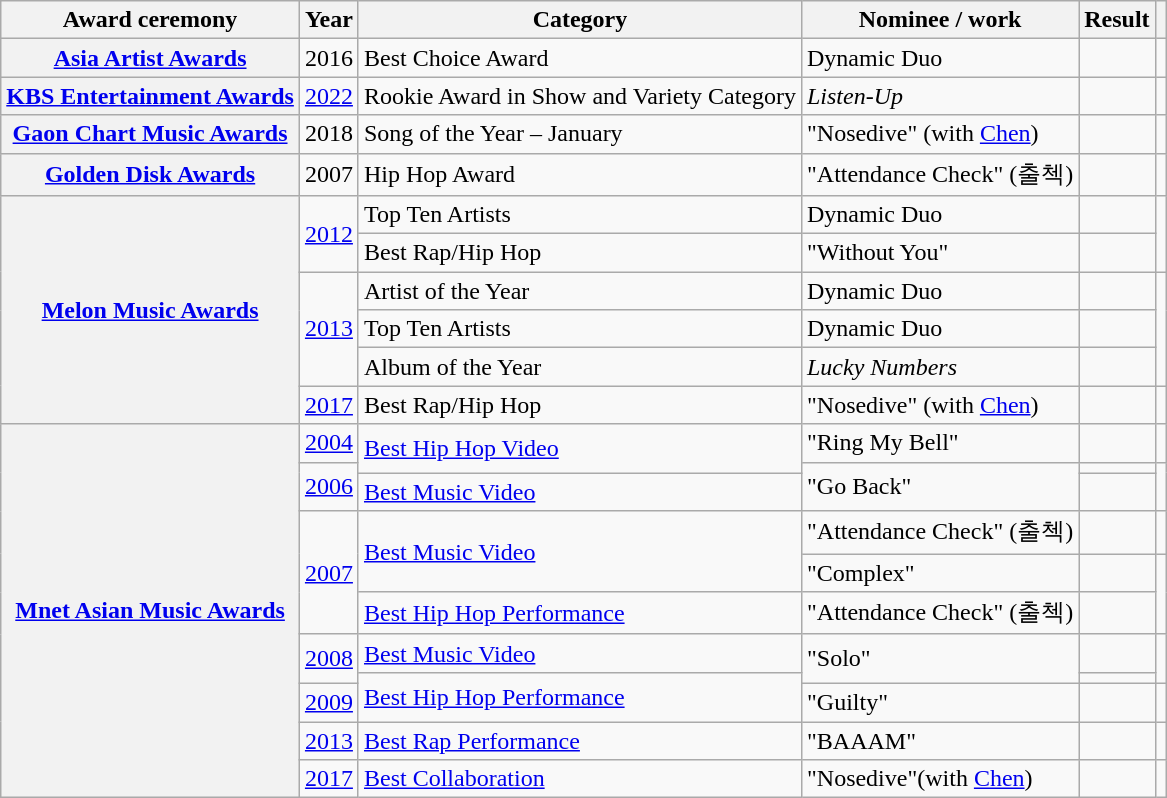<table class="wikitable sortable plainrowheaders">
<tr>
<th scope="col">Award ceremony</th>
<th scope="col">Year</th>
<th scope="col">Category</th>
<th scope="col">Nominee / work</th>
<th scope="col">Result</th>
<th scope="col" class="unsortable"></th>
</tr>
<tr>
<th scope="row"><a href='#'>Asia Artist Awards</a></th>
<td style="text-align:center">2016</td>
<td>Best Choice Award</td>
<td>Dynamic Duo</td>
<td></td>
<td style="text-align:center"></td>
</tr>
<tr>
<th scope="row" rowspan="1"><a href='#'>KBS Entertainment Awards</a></th>
<td style="text-align:center" rowspan="1"><a href='#'>2022</a></td>
<td>Rookie Award in Show and Variety Category</td>
<td><em>Listen-Up</em></td>
<td></td>
<td style="text-align:center"></td>
</tr>
<tr>
<th scope="row"><a href='#'>Gaon Chart Music Awards</a></th>
<td style="text-align:center">2018</td>
<td>Song of the Year – January</td>
<td>"Nosedive" (with <a href='#'>Chen</a>)</td>
<td></td>
<td></td>
</tr>
<tr>
<th scope="row"><a href='#'>Golden Disk Awards</a></th>
<td style="text-align:center">2007</td>
<td>Hip Hop Award</td>
<td>"Attendance Check" (출첵)</td>
<td></td>
<td style="text-align:center"></td>
</tr>
<tr>
<th scope="row" rowspan="6"><a href='#'>Melon Music Awards</a></th>
<td rowspan="2" style="text-align:center"><a href='#'>2012</a></td>
<td>Top Ten Artists</td>
<td>Dynamic Duo</td>
<td></td>
<td rowspan="2" style="text-align:center"></td>
</tr>
<tr>
<td>Best Rap/Hip Hop</td>
<td>"Without You"</td>
<td></td>
</tr>
<tr>
<td rowspan="3" style="text-align:center"><a href='#'>2013</a></td>
<td>Artist of the Year</td>
<td>Dynamic Duo</td>
<td></td>
<td rowspan="3" style="text-align:center"></td>
</tr>
<tr>
<td>Top Ten Artists</td>
<td>Dynamic Duo</td>
<td></td>
</tr>
<tr>
<td>Album of the Year</td>
<td><em>Lucky Numbers</em></td>
<td></td>
</tr>
<tr>
<td style="text-align:center"><a href='#'>2017</a></td>
<td>Best Rap/Hip Hop</td>
<td>"Nosedive" (with <a href='#'>Chen</a>)</td>
<td></td>
<td></td>
</tr>
<tr>
<th scope="row" rowspan="11"><a href='#'>Mnet Asian Music Awards</a></th>
<td style="text-align:center"><a href='#'>2004</a></td>
<td rowspan="2"><a href='#'>Best Hip Hop Video</a></td>
<td>"Ring My Bell"</td>
<td></td>
<td style="text-align:center"></td>
</tr>
<tr>
<td rowspan="2" style="text-align:center"><a href='#'>2006</a></td>
<td rowspan="2">"Go Back"</td>
<td></td>
<td rowspan="2" style="text-align:center"></td>
</tr>
<tr>
<td><a href='#'>Best Music Video</a></td>
<td></td>
</tr>
<tr>
<td rowspan="3" style="text-align:center"><a href='#'>2007</a></td>
<td rowspan="2"><a href='#'>Best Music Video</a></td>
<td>"Attendance Check" (출첵)</td>
<td></td>
<td style="text-align:center"></td>
</tr>
<tr>
<td>"Complex"</td>
<td></td>
<td rowspan="2" style="text-align:center"></td>
</tr>
<tr>
<td><a href='#'>Best Hip Hop Performance</a></td>
<td>"Attendance Check" (출첵)</td>
<td></td>
</tr>
<tr>
<td rowspan="2" style="text-align:center"><a href='#'>2008</a></td>
<td><a href='#'>Best Music Video</a></td>
<td rowspan="2">"Solo"</td>
<td></td>
<td rowspan="2" style="text-align:center"></td>
</tr>
<tr>
<td rowspan="2"><a href='#'>Best Hip Hop Performance</a></td>
<td></td>
</tr>
<tr>
<td style="text-align:center"><a href='#'>2009</a></td>
<td>"Guilty"</td>
<td></td>
<td style="text-align:center"></td>
</tr>
<tr>
<td style="text-align:center"><a href='#'>2013</a></td>
<td><a href='#'>Best Rap Performance</a></td>
<td>"BAAAM"</td>
<td></td>
<td style="text-align:center"></td>
</tr>
<tr>
<td style="text-align:center"><a href='#'>2017</a></td>
<td><a href='#'>Best Collaboration</a></td>
<td>"Nosedive"(with <a href='#'>Chen</a>)</td>
<td></td>
<td></td>
</tr>
</table>
